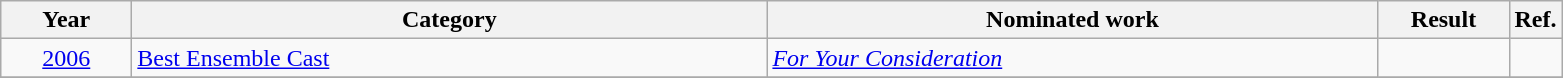<table class=wikitable>
<tr>
<th scope="col" style="width:5em;">Year</th>
<th scope="col" style="width:26em;">Category</th>
<th scope="col" style="width:25em;">Nominated work</th>
<th scope="col" style="width:5em;">Result</th>
<th>Ref.</th>
</tr>
<tr>
<td style="text-align:center;"><a href='#'>2006</a></td>
<td><a href='#'>Best Ensemble Cast</a></td>
<td><em><a href='#'>For Your Consideration</a></em></td>
<td></td>
<td style="text-align:center;"></td>
</tr>
<tr>
</tr>
</table>
